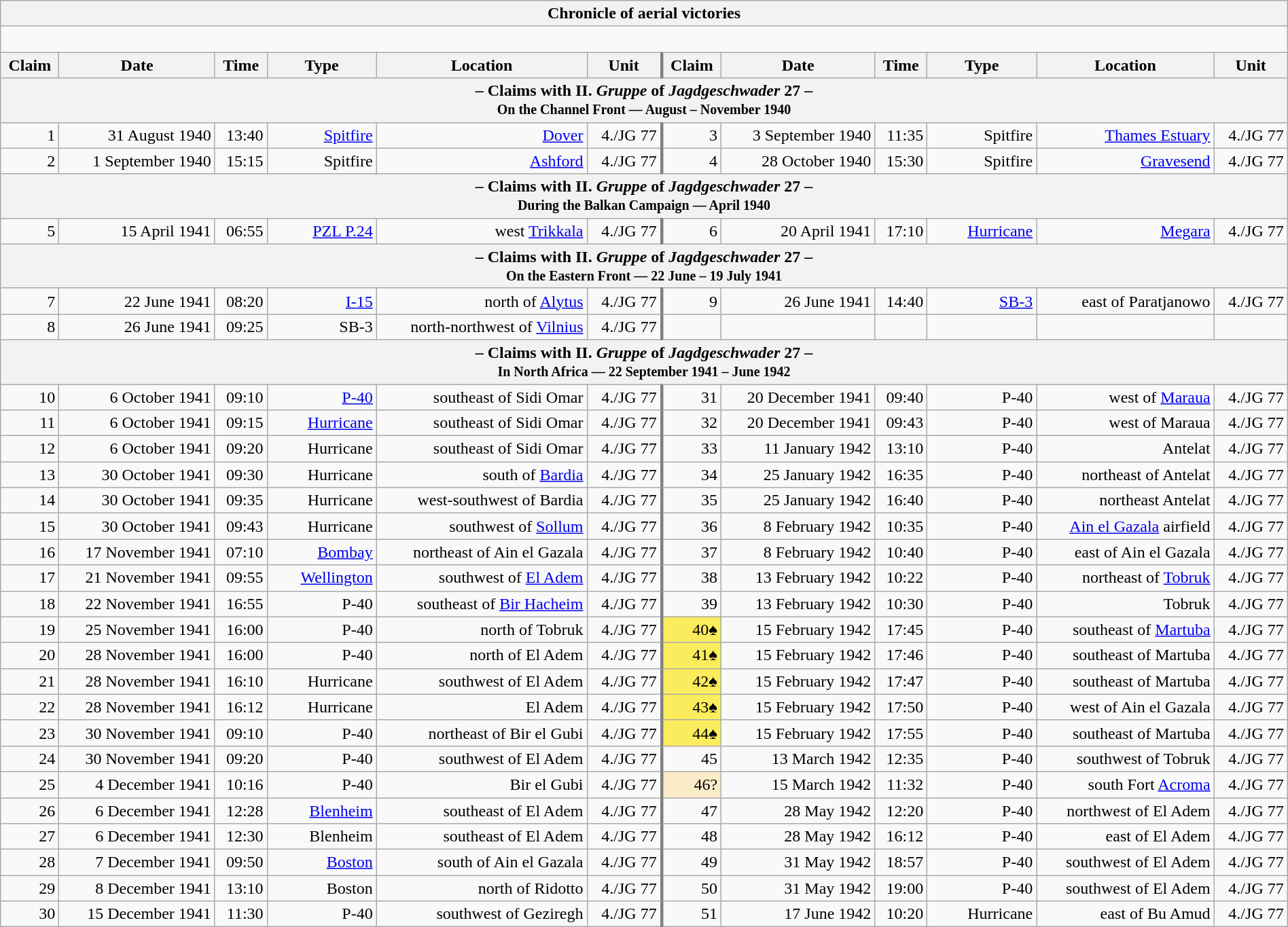<table class="wikitable plainrowheaders collapsible" style="margin-left: auto; margin-right: auto; border: none; text-align:right; width: 100%;">
<tr>
<th colspan="12">Chronicle of aerial victories</th>
</tr>
<tr>
<td colspan="12" style="text-align: left;"><br>
</td>
</tr>
<tr>
<th scope="col">Claim</th>
<th scope="col">Date</th>
<th scope="col">Time</th>
<th scope="col" width="100px">Type</th>
<th scope="col">Location</th>
<th scope="col">Unit</th>
<th scope="col" style="border-left: 3px solid grey;">Claim</th>
<th scope="col">Date</th>
<th scope="col">Time</th>
<th scope="col" width="100px">Type</th>
<th scope="col">Location</th>
<th scope="col">Unit</th>
</tr>
<tr>
<th colspan="12">– Claims with II. <em>Gruppe</em> of <em>Jagdgeschwader</em> 27 –<br><small>On the Channel Front — August – November 1940</small></th>
</tr>
<tr>
<td>1</td>
<td>31 August 1940</td>
<td>13:40</td>
<td><a href='#'>Spitfire</a></td>
<td><a href='#'>Dover</a></td>
<td>4./JG 77</td>
<td style="border-left: 3px solid grey;">3</td>
<td>3 September 1940</td>
<td>11:35</td>
<td>Spitfire</td>
<td><a href='#'>Thames Estuary</a></td>
<td>4./JG 77</td>
</tr>
<tr>
<td>2</td>
<td>1 September 1940</td>
<td>15:15</td>
<td>Spitfire</td>
<td><a href='#'>Ashford</a></td>
<td>4./JG 77</td>
<td style="border-left: 3px solid grey;">4</td>
<td>28 October 1940</td>
<td>15:30</td>
<td>Spitfire</td>
<td><a href='#'>Gravesend</a></td>
<td>4./JG 77</td>
</tr>
<tr>
<th colspan="12">– Claims with II. <em>Gruppe</em> of <em>Jagdgeschwader</em> 27 –<br><small>During the Balkan Campaign — April 1940</small></th>
</tr>
<tr>
<td>5</td>
<td>15 April 1941</td>
<td>06:55</td>
<td><a href='#'>PZL P.24</a></td>
<td>west <a href='#'>Trikkala</a></td>
<td>4./JG 77</td>
<td style="border-left: 3px solid grey;">6</td>
<td>20 April 1941</td>
<td>17:10</td>
<td><a href='#'>Hurricane</a></td>
<td><a href='#'>Megara</a></td>
<td>4./JG 77</td>
</tr>
<tr>
<th colspan="12">– Claims with II. <em>Gruppe</em> of <em>Jagdgeschwader</em> 27 –<br><small>On the Eastern Front — 22 June – 19 July 1941</small></th>
</tr>
<tr>
<td>7</td>
<td>22 June 1941</td>
<td>08:20</td>
<td><a href='#'>I-15</a></td>
<td>north of <a href='#'>Alytus</a></td>
<td>4./JG 77</td>
<td style="border-left: 3px solid grey;">9</td>
<td>26 June 1941</td>
<td>14:40</td>
<td><a href='#'>SB-3</a></td>
<td>east of Paratjanowo</td>
<td>4./JG 77</td>
</tr>
<tr>
<td>8</td>
<td>26 June 1941</td>
<td>09:25</td>
<td>SB-3</td>
<td>north-northwest of <a href='#'>Vilnius</a></td>
<td>4./JG 77</td>
<td style="border-left: 3px solid grey;"></td>
<td></td>
<td></td>
<td></td>
<td></td>
<td></td>
</tr>
<tr>
<th colspan="12">– Claims with II. <em>Gruppe</em> of <em>Jagdgeschwader</em> 27 –<br><small>In North Africa — 22 September 1941 – June 1942</small></th>
</tr>
<tr>
<td>10</td>
<td>6 October 1941</td>
<td>09:10</td>
<td><a href='#'>P-40</a></td>
<td>southeast of Sidi Omar</td>
<td>4./JG 77</td>
<td style="border-left: 3px solid grey;">31</td>
<td>20 December 1941</td>
<td>09:40</td>
<td>P-40</td>
<td>west of <a href='#'>Maraua</a></td>
<td>4./JG 77</td>
</tr>
<tr>
<td>11</td>
<td>6 October 1941</td>
<td>09:15</td>
<td><a href='#'>Hurricane</a></td>
<td>southeast of Sidi Omar</td>
<td>4./JG 77</td>
<td style="border-left: 3px solid grey;">32</td>
<td>20 December 1941</td>
<td>09:43</td>
<td>P-40</td>
<td>west of Maraua</td>
<td>4./JG 77</td>
</tr>
<tr>
<td>12</td>
<td>6 October 1941</td>
<td>09:20</td>
<td>Hurricane</td>
<td>southeast of Sidi Omar</td>
<td>4./JG 77</td>
<td style="border-left: 3px solid grey;">33</td>
<td>11 January 1942</td>
<td>13:10</td>
<td>P-40</td>
<td>Antelat</td>
<td>4./JG 77</td>
</tr>
<tr>
<td>13</td>
<td>30 October 1941</td>
<td>09:30</td>
<td>Hurricane</td>
<td>south of <a href='#'>Bardia</a></td>
<td>4./JG 77</td>
<td style="border-left: 3px solid grey;">34</td>
<td>25 January 1942</td>
<td>16:35</td>
<td>P-40</td>
<td>northeast of Antelat</td>
<td>4./JG 77</td>
</tr>
<tr>
<td>14</td>
<td>30 October 1941</td>
<td>09:35</td>
<td>Hurricane</td>
<td>west-southwest of Bardia</td>
<td>4./JG 77</td>
<td style="border-left: 3px solid grey;">35</td>
<td>25 January 1942</td>
<td>16:40</td>
<td>P-40</td>
<td> northeast Antelat</td>
<td>4./JG 77</td>
</tr>
<tr>
<td>15</td>
<td>30 October 1941</td>
<td>09:43</td>
<td>Hurricane</td>
<td> southwest of <a href='#'>Sollum</a></td>
<td>4./JG 77</td>
<td style="border-left: 3px solid grey;">36</td>
<td>8 February 1942</td>
<td>10:35</td>
<td>P-40</td>
<td><a href='#'>Ain el Gazala</a> airfield</td>
<td>4./JG 77</td>
</tr>
<tr>
<td>16</td>
<td>17 November 1941</td>
<td>07:10</td>
<td><a href='#'>Bombay</a></td>
<td>northeast of Ain el Gazala</td>
<td>4./JG 77</td>
<td style="border-left: 3px solid grey;">37</td>
<td>8 February 1942</td>
<td>10:40</td>
<td>P-40</td>
<td>east of Ain el Gazala</td>
<td>4./JG 77</td>
</tr>
<tr>
<td>17</td>
<td>21 November 1941</td>
<td>09:55</td>
<td><a href='#'>Wellington</a></td>
<td>southwest of <a href='#'>El Adem</a></td>
<td>4./JG 77</td>
<td style="border-left: 3px solid grey;">38</td>
<td>13 February 1942</td>
<td>10:22</td>
<td>P-40</td>
<td>northeast of <a href='#'>Tobruk</a></td>
<td>4./JG 77</td>
</tr>
<tr>
<td>18</td>
<td>22 November 1941</td>
<td>16:55</td>
<td>P-40</td>
<td> southeast of <a href='#'>Bir Hacheim</a></td>
<td>4./JG 77</td>
<td style="border-left: 3px solid grey;">39</td>
<td>13 February 1942</td>
<td>10:30</td>
<td>P-40</td>
<td>Tobruk</td>
<td>4./JG 77</td>
</tr>
<tr>
<td>19</td>
<td>25 November 1941</td>
<td>16:00</td>
<td>P-40</td>
<td>north of Tobruk</td>
<td>4./JG 77</td>
<td style="border-left: 3px solid grey; background:#fbec5d;">40♠</td>
<td>15 February 1942</td>
<td>17:45</td>
<td>P-40</td>
<td>southeast of <a href='#'>Martuba</a></td>
<td>4./JG 77</td>
</tr>
<tr>
<td>20</td>
<td>28 November 1941</td>
<td>16:00</td>
<td>P-40</td>
<td>north of El Adem</td>
<td>4./JG 77</td>
<td style="border-left: 3px solid grey; background:#fbec5d;">41♠</td>
<td>15 February 1942</td>
<td>17:46</td>
<td>P-40</td>
<td>southeast of Martuba</td>
<td>4./JG 77</td>
</tr>
<tr>
<td>21</td>
<td>28 November 1941</td>
<td>16:10</td>
<td>Hurricane</td>
<td>southwest of El Adem</td>
<td>4./JG 77</td>
<td style="border-left: 3px solid grey; background:#fbec5d;">42♠</td>
<td>15 February 1942</td>
<td>17:47</td>
<td>P-40</td>
<td>southeast of Martuba</td>
<td>4./JG 77</td>
</tr>
<tr>
<td>22</td>
<td>28 November 1941</td>
<td>16:12</td>
<td>Hurricane</td>
<td>El Adem</td>
<td>4./JG 77</td>
<td style="border-left: 3px solid grey; background:#fbec5d;">43♠</td>
<td>15 February 1942</td>
<td>17:50</td>
<td>P-40</td>
<td>west of Ain el Gazala</td>
<td>4./JG 77</td>
</tr>
<tr>
<td>23</td>
<td>30 November 1941</td>
<td>09:10</td>
<td>P-40</td>
<td>northeast of Bir el Gubi</td>
<td>4./JG 77</td>
<td style="border-left: 3px solid grey; background:#fbec5d;">44♠</td>
<td>15 February 1942</td>
<td>17:55</td>
<td>P-40</td>
<td> southeast of Martuba</td>
<td>4./JG 77</td>
</tr>
<tr>
<td>24</td>
<td>30 November 1941</td>
<td>09:20</td>
<td>P-40</td>
<td>southwest of El Adem</td>
<td>4./JG 77</td>
<td style="border-left: 3px solid grey;">45</td>
<td>13 March 1942</td>
<td>12:35</td>
<td>P-40</td>
<td>southwest of Tobruk</td>
<td>4./JG 77</td>
</tr>
<tr>
<td>25</td>
<td>4 December 1941</td>
<td>10:16</td>
<td>P-40</td>
<td>Bir el Gubi</td>
<td>4./JG 77</td>
<td style="border-left: 3px solid grey; background:#faecc8">46?</td>
<td>15 March 1942</td>
<td>11:32</td>
<td>P-40</td>
<td> south Fort <a href='#'>Acroma</a></td>
<td>4./JG 77</td>
</tr>
<tr>
<td>26</td>
<td>6 December 1941</td>
<td>12:28</td>
<td><a href='#'>Blenheim</a></td>
<td>southeast of El Adem</td>
<td>4./JG 77</td>
<td style="border-left: 3px solid grey;">47</td>
<td>28 May 1942</td>
<td>12:20</td>
<td>P-40</td>
<td> northwest of El Adem</td>
<td>4./JG 77</td>
</tr>
<tr>
<td>27</td>
<td>6 December 1941</td>
<td>12:30</td>
<td>Blenheim</td>
<td>southeast of El Adem</td>
<td>4./JG 77</td>
<td style="border-left: 3px solid grey;">48</td>
<td>28 May 1942</td>
<td>16:12</td>
<td>P-40</td>
<td> east of El Adem</td>
<td>4./JG 77</td>
</tr>
<tr>
<td>28</td>
<td>7 December 1941</td>
<td>09:50</td>
<td><a href='#'>Boston</a></td>
<td>south of Ain el Gazala</td>
<td>4./JG 77</td>
<td style="border-left: 3px solid grey;">49</td>
<td>31 May 1942</td>
<td>18:57</td>
<td>P-40</td>
<td> southwest of El Adem</td>
<td>4./JG 77</td>
</tr>
<tr>
<td>29</td>
<td>8 December 1941</td>
<td>13:10</td>
<td>Boston</td>
<td>north of Ridotto</td>
<td>4./JG 77</td>
<td style="border-left: 3px solid grey;">50</td>
<td>31 May 1942</td>
<td>19:00</td>
<td>P-40</td>
<td> southwest of El Adem</td>
<td>4./JG 77</td>
</tr>
<tr>
<td>30</td>
<td>15 December 1941</td>
<td>11:30</td>
<td>P-40</td>
<td>southwest of Geziregh</td>
<td>4./JG 77</td>
<td style="border-left: 3px solid grey;">51</td>
<td>17 June 1942</td>
<td>10:20</td>
<td>Hurricane</td>
<td>east of Bu Amud</td>
<td>4./JG 77</td>
</tr>
</table>
